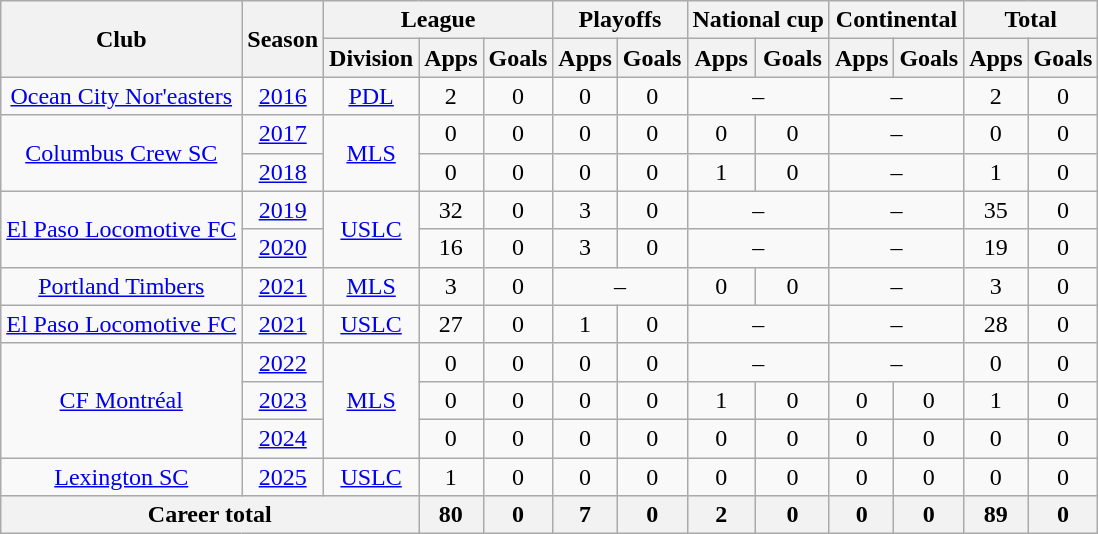<table class="wikitable" style="text-align: center;">
<tr>
<th rowspan=2>Club</th>
<th rowspan=2>Season</th>
<th colspan=3>League</th>
<th colspan=2>Playoffs</th>
<th colspan=2>National cup</th>
<th colspan=2>Continental</th>
<th colspan=2>Total</th>
</tr>
<tr>
<th>Division</th>
<th>Apps</th>
<th>Goals</th>
<th>Apps</th>
<th>Goals</th>
<th>Apps</th>
<th>Goals</th>
<th>Apps</th>
<th>Goals</th>
<th>Apps</th>
<th>Goals</th>
</tr>
<tr>
<td><a href='#'>Ocean City Nor'easters</a></td>
<td><a href='#'>2016</a></td>
<td><a href='#'>PDL</a></td>
<td>2</td>
<td>0</td>
<td>0</td>
<td>0</td>
<td colspan=2>–</td>
<td colspan=2>–</td>
<td>2</td>
<td>0</td>
</tr>
<tr>
<td rowspan=2><a href='#'>Columbus Crew SC</a></td>
<td><a href='#'>2017</a></td>
<td rowspan=2><a href='#'>MLS</a></td>
<td>0</td>
<td>0</td>
<td>0</td>
<td>0</td>
<td>0</td>
<td>0</td>
<td colspan=2>–</td>
<td>0</td>
<td>0</td>
</tr>
<tr>
<td><a href='#'>2018</a></td>
<td>0</td>
<td>0</td>
<td>0</td>
<td>0</td>
<td>1</td>
<td>0</td>
<td colspan=2>–</td>
<td>1</td>
<td>0</td>
</tr>
<tr>
<td rowspan=2><a href='#'>El Paso Locomotive FC</a></td>
<td><a href='#'>2019</a></td>
<td rowspan=2><a href='#'>USLC</a></td>
<td>32</td>
<td>0</td>
<td>3</td>
<td>0</td>
<td colspan=2>–</td>
<td colspan=2>–</td>
<td>35</td>
<td>0</td>
</tr>
<tr>
<td><a href='#'>2020</a></td>
<td>16</td>
<td>0</td>
<td>3</td>
<td>0</td>
<td colspan=2>–</td>
<td colspan=2>–</td>
<td>19</td>
<td>0</td>
</tr>
<tr>
<td><a href='#'>Portland Timbers</a></td>
<td><a href='#'>2021</a></td>
<td><a href='#'>MLS</a></td>
<td>3</td>
<td>0</td>
<td colspan=2>–</td>
<td>0</td>
<td>0</td>
<td colspan=2>–</td>
<td>3</td>
<td>0</td>
</tr>
<tr>
<td><a href='#'>El Paso Locomotive FC</a></td>
<td><a href='#'>2021</a></td>
<td><a href='#'>USLC</a></td>
<td>27</td>
<td>0</td>
<td>1</td>
<td>0</td>
<td colspan=2>–</td>
<td colspan=2>–</td>
<td>28</td>
<td>0</td>
</tr>
<tr>
<td rowspan=3><a href='#'>CF Montréal</a></td>
<td><a href='#'>2022</a></td>
<td rowspan=3><a href='#'>MLS</a></td>
<td>0</td>
<td>0</td>
<td>0</td>
<td>0</td>
<td colspan=2>–</td>
<td colspan=2>–</td>
<td>0</td>
<td>0</td>
</tr>
<tr>
<td><a href='#'>2023</a></td>
<td>0</td>
<td>0</td>
<td>0</td>
<td>0</td>
<td>1</td>
<td>0</td>
<td 0>0</td>
<td>0</td>
<td>1</td>
<td>0</td>
</tr>
<tr>
<td><a href='#'>2024</a></td>
<td>0</td>
<td>0</td>
<td>0</td>
<td>0</td>
<td>0</td>
<td>0</td>
<td>0</td>
<td>0</td>
<td>0</td>
<td>0</td>
</tr>
<tr>
<td><a href='#'>Lexington SC</a></td>
<td><a href='#'>2025</a></td>
<td><a href='#'>USLC</a></td>
<td>1</td>
<td>0</td>
<td>0</td>
<td>0</td>
<td>0</td>
<td>0</td>
<td>0</td>
<td>0</td>
<td>0</td>
<td>0</td>
</tr>
<tr>
<th colspan=3>Career total</th>
<th>80</th>
<th>0</th>
<th>7</th>
<th>0</th>
<th>2</th>
<th>0</th>
<th>0</th>
<th>0</th>
<th>89</th>
<th>0</th>
</tr>
</table>
